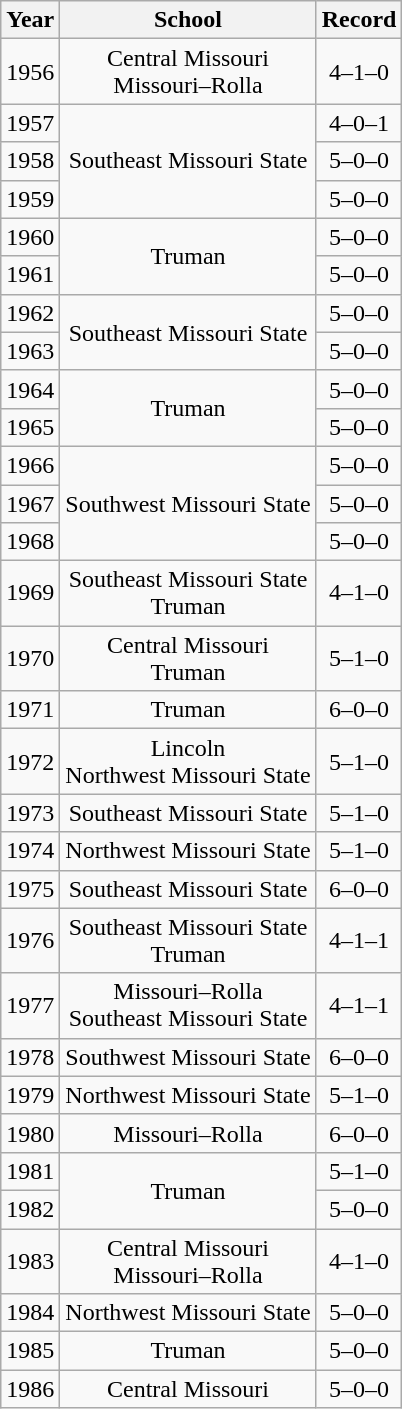<table class="wikitable" style="text-align:center">
<tr>
<th>Year</th>
<th>School</th>
<th>Record</th>
</tr>
<tr>
<td>1956</td>
<td>Central Missouri<br>Missouri–Rolla</td>
<td>4–1–0</td>
</tr>
<tr>
<td>1957</td>
<td rowspan=3>Southeast Missouri State</td>
<td>4–0–1</td>
</tr>
<tr>
<td>1958</td>
<td>5–0–0</td>
</tr>
<tr>
<td>1959</td>
<td>5–0–0</td>
</tr>
<tr>
<td>1960</td>
<td rowspan=2>Truman</td>
<td>5–0–0</td>
</tr>
<tr>
<td>1961</td>
<td>5–0–0</td>
</tr>
<tr>
<td>1962</td>
<td rowspan=2>Southeast Missouri State</td>
<td>5–0–0</td>
</tr>
<tr>
<td>1963</td>
<td>5–0–0</td>
</tr>
<tr>
<td>1964</td>
<td rowspan=2>Truman</td>
<td>5–0–0</td>
</tr>
<tr>
<td>1965</td>
<td>5–0–0</td>
</tr>
<tr>
<td>1966</td>
<td rowspan=3>Southwest Missouri State</td>
<td>5–0–0</td>
</tr>
<tr>
<td>1967</td>
<td>5–0–0</td>
</tr>
<tr>
<td>1968</td>
<td>5–0–0</td>
</tr>
<tr>
<td>1969</td>
<td>Southeast Missouri State<br>Truman</td>
<td>4–1–0</td>
</tr>
<tr>
<td>1970</td>
<td>Central Missouri<br>Truman</td>
<td>5–1–0</td>
</tr>
<tr>
<td>1971</td>
<td>Truman</td>
<td>6–0–0</td>
</tr>
<tr>
<td>1972</td>
<td>Lincoln<br>Northwest Missouri State</td>
<td>5–1–0</td>
</tr>
<tr>
<td>1973</td>
<td>Southeast Missouri State</td>
<td>5–1–0</td>
</tr>
<tr>
<td>1974</td>
<td>Northwest Missouri State</td>
<td>5–1–0</td>
</tr>
<tr>
<td>1975</td>
<td>Southeast Missouri State</td>
<td>6–0–0</td>
</tr>
<tr>
<td>1976</td>
<td>Southeast Missouri State<br>Truman</td>
<td>4–1–1</td>
</tr>
<tr>
<td>1977</td>
<td>Missouri–Rolla<br>Southeast Missouri State</td>
<td>4–1–1</td>
</tr>
<tr>
<td>1978</td>
<td>Southwest Missouri State</td>
<td>6–0–0</td>
</tr>
<tr>
<td>1979</td>
<td>Northwest Missouri State</td>
<td>5–1–0</td>
</tr>
<tr>
<td>1980</td>
<td>Missouri–Rolla</td>
<td>6–0–0</td>
</tr>
<tr>
<td>1981</td>
<td rowspan=2>Truman</td>
<td>5–1–0</td>
</tr>
<tr>
<td>1982</td>
<td>5–0–0</td>
</tr>
<tr>
<td>1983</td>
<td>Central Missouri<br>Missouri–Rolla</td>
<td>4–1–0</td>
</tr>
<tr>
<td>1984</td>
<td>Northwest Missouri State</td>
<td>5–0–0</td>
</tr>
<tr>
<td>1985</td>
<td>Truman</td>
<td>5–0–0</td>
</tr>
<tr>
<td>1986</td>
<td>Central Missouri</td>
<td>5–0–0</td>
</tr>
</table>
